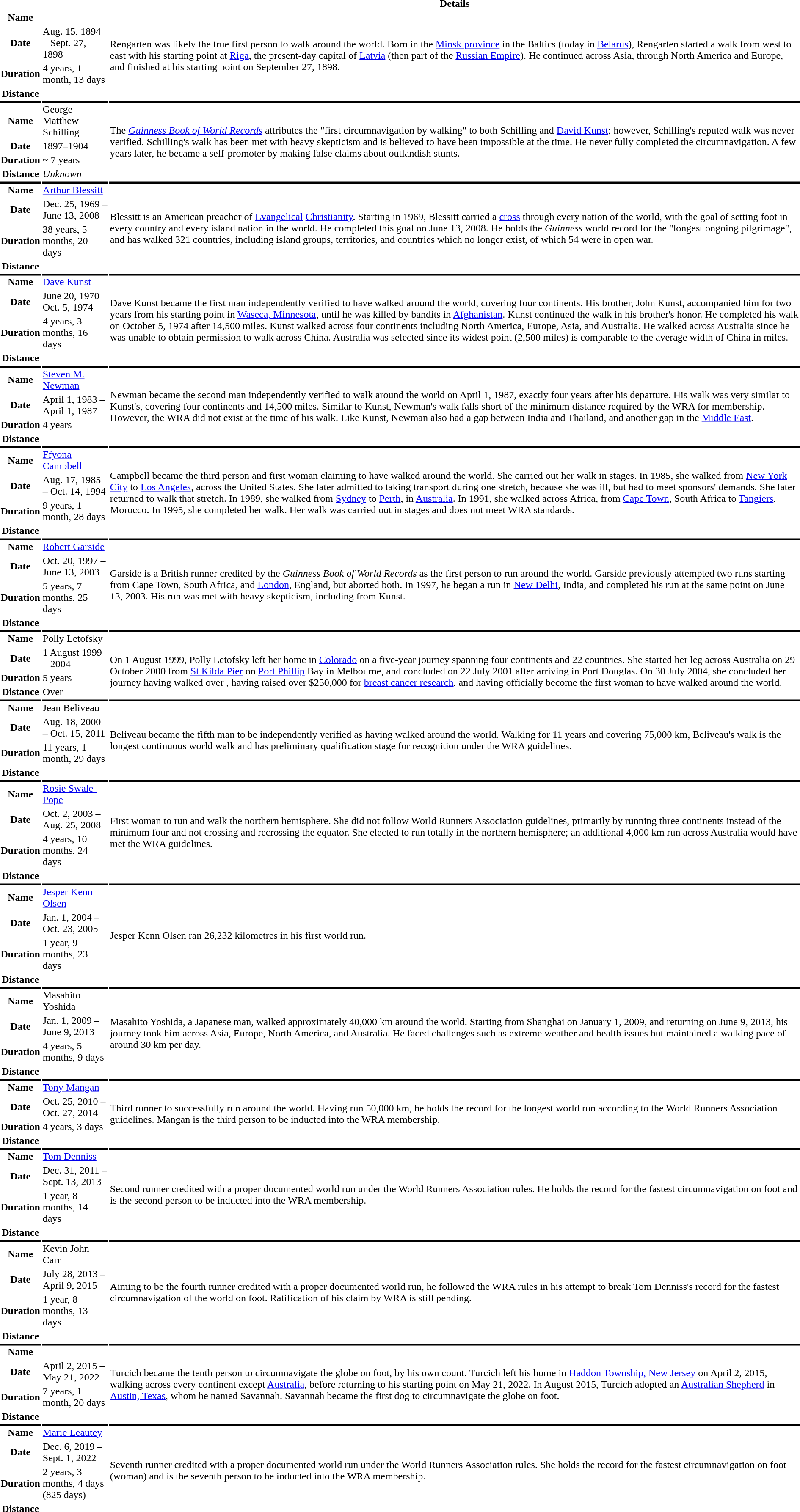<table>
<tr>
<th></th>
<th></th>
<th>Details</th>
</tr>
<tr>
<th>Name</th>
<td></td>
<td rowspan=4>Rengarten was likely the true first person to walk around the world. Born in the <a href='#'>Minsk province</a> in the Baltics (today in <a href='#'>Belarus</a>), Rengarten started a walk from west to east with his starting point at <a href='#'>Riga</a>, the present-day capital of <a href='#'>Latvia</a> (then part of the <a href='#'>Russian Empire</a>). He continued across Asia, through North America and Europe, and finished at his starting point on September 27, 1898.</td>
</tr>
<tr>
<th>Date</th>
<td>Aug. 15, 1894 – Sept. 27, 1898</td>
</tr>
<tr>
<th>Duration</th>
<td>4 years, 1 month, 13 days</td>
</tr>
<tr>
<th>Distance</th>
<td></td>
</tr>
<tr>
<th style="border-top: solid;">Name</th>
<td style="border-top: solid;">George Matthew Schilling</td>
<td style="border-top: solid;" rowspan=4>The <em><a href='#'>Guinness Book of World Records</a></em> attributes the "first circumnavigation by walking" to both Schilling and <a href='#'>David Kunst</a>; however, Schilling's reputed walk was never verified. Schilling's walk has been met with heavy skepticism and is believed to have been impossible at the time. He never fully completed the circumnavigation. A few years later, he became a self-promoter by making false claims about outlandish stunts.</td>
</tr>
<tr>
<th>Date</th>
<td>1897–1904</td>
</tr>
<tr>
<th>Duration</th>
<td>~ 7 years</td>
</tr>
<tr>
<th>Distance</th>
<td><em>Unknown</em></td>
</tr>
<tr>
<th style="border-top: solid;">Name</th>
<td style="border-top: solid;"><a href='#'>Arthur Blessitt</a></td>
<td style="border-top: solid;" rowspan=4>Blessitt is an American preacher of <a href='#'>Evangelical</a> <a href='#'>Christianity</a>. Starting in 1969, Blessitt carried a <a href='#'>cross</a> through every nation of the world, with the goal of setting foot in every country and every island nation in the world. He completed this goal on June 13, 2008. He holds the <em>Guinness</em> world record for the "longest ongoing pilgrimage", and has walked 321 countries, including island groups, territories, and countries which no longer exist, of which 54 were in open war.</td>
</tr>
<tr>
<th>Date</th>
<td>Dec. 25, 1969 – June 13, 2008</td>
</tr>
<tr>
<th>Duration</th>
<td>38 years, 5 months, 20 days</td>
</tr>
<tr>
<th>Distance</th>
<td></td>
</tr>
<tr>
<th style="border-top: solid;">Name</th>
<td style="border-top: solid;"><a href='#'>Dave Kunst</a></td>
<td style="border-top: solid;" rowspan=4>Dave Kunst became the first man independently verified to have walked around the world, covering four continents. His brother, John Kunst, accompanied him for two years from his starting point in <a href='#'>Waseca, Minnesota</a>, until he was killed by bandits in <a href='#'>Afghanistan</a>. Kunst continued the walk in his brother's honor. He completed his walk on October 5, 1974 after 14,500 miles. Kunst walked across four continents including North America, Europe, Asia, and Australia. He walked across Australia since he was unable to obtain permission to walk across China. Australia was selected since its widest point (2,500 miles) is comparable to the average width of China in miles.</td>
</tr>
<tr>
<th>Date</th>
<td>June 20, 1970 – Oct. 5, 1974</td>
</tr>
<tr>
<th>Duration</th>
<td>4 years, 3 months, 16 days</td>
</tr>
<tr>
<th>Distance</th>
<td></td>
</tr>
<tr>
<th style="border-top: solid;">Name</th>
<td style="border-top: solid;"><a href='#'>Steven M. Newman</a></td>
<td style="border-top: solid;" rowspan=4>Newman became the second man independently verified to walk around the world on April 1, 1987, exactly four years after his departure. His walk was very similar to Kunst's, covering four continents and 14,500 miles. Similar to Kunst, Newman's walk falls short of the minimum distance required by the WRA for membership. However, the WRA did not exist at the time of his walk. Like Kunst, Newman also had a gap between India and Thailand, and another gap in the <a href='#'>Middle East</a>.</td>
</tr>
<tr>
<th>Date</th>
<td>April 1, 1983 – April 1, 1987</td>
</tr>
<tr>
<th>Duration</th>
<td>4 years</td>
</tr>
<tr>
<th>Distance</th>
<td></td>
</tr>
<tr>
<th style="border-top: solid;">Name</th>
<td style="border-top: solid;"><a href='#'>Ffyona Campbell</a></td>
<td style="border-top: solid;" rowspan=4>Campbell became the third person and first woman claiming to have walked around the world. She carried out her walk in stages. In 1985, she walked from <a href='#'>New York City</a> to <a href='#'>Los Angeles</a>, across the United States. She later admitted to taking transport during one stretch, because she was ill, but had to meet sponsors' demands. She later returned to walk that stretch. In 1989, she walked from <a href='#'>Sydney</a> to <a href='#'>Perth</a>, in <a href='#'>Australia</a>. In 1991, she walked across Africa, from <a href='#'>Cape Town</a>, South Africa to <a href='#'>Tangiers</a>, Morocco. In 1995, she completed her walk. Her walk was carried out in stages and does not meet WRA standards.</td>
</tr>
<tr>
<th>Date</th>
<td>Aug. 17, 1985 – Oct. 14, 1994</td>
</tr>
<tr>
<th>Duration</th>
<td>9 years, 1 month, 28 days</td>
</tr>
<tr>
<th>Distance</th>
<td></td>
</tr>
<tr>
<th style="border-top: solid;">Name</th>
<td style="border-top: solid;"><a href='#'>Robert Garside</a></td>
<td style="border-top: solid;" rowspan=4>Garside is a British runner credited by the <em>Guinness Book of World Records</em> as the first person to run around the world. Garside previously attempted two runs starting from Cape Town, South Africa, and <a href='#'>London</a>, England, but aborted both. In 1997, he began a run in <a href='#'>New Delhi</a>, India, and completed his run at the same point on June 13, 2003. His run was met with heavy skepticism, including from Kunst.</td>
</tr>
<tr>
<th>Date</th>
<td>Oct. 20, 1997 – June 13, 2003</td>
</tr>
<tr>
<th>Duration</th>
<td>5 years, 7 months, 25 days</td>
</tr>
<tr>
<th>Distance</th>
<td></td>
</tr>
<tr>
<th style="border-top: solid;">Name</th>
<td style="border-top: solid;">Polly Letofsky</td>
<td style="border-top: solid;" rowspan=4><br>On 1 August 1999, Polly Letofsky left her home in <a href='#'>Colorado</a> on a five-year journey spanning four continents and 22 countries. She started her leg across Australia on 29 October 2000 from <a href='#'>St Kilda Pier</a> on <a href='#'>Port Phillip</a> Bay in Melbourne, and concluded on 22 July 2001 after arriving in Port Douglas. On 30 July 2004, she concluded her journey having walked over , having raised over $250,000 for <a href='#'>breast cancer research</a>, and having officially become the first woman to have walked around the world.</td>
</tr>
<tr>
<th>Date</th>
<td>1 August 1999 – 2004</td>
</tr>
<tr>
<th>Duration</th>
<td>5 years</td>
</tr>
<tr>
<th>Distance</th>
<td>Over </td>
</tr>
<tr>
<th style="border-top: solid;">Name</th>
<td style="border-top: solid;">Jean Beliveau</td>
<td style="border-top: solid;" rowspan=4>Beliveau became the fifth man to be independently verified as having walked around the world. Walking for 11 years and covering 75,000 km, Beliveau's walk is the longest continuous world walk and has preliminary qualification stage for recognition under the WRA guidelines.</td>
</tr>
<tr>
<th>Date</th>
<td>Aug. 18, 2000 – Oct. 15, 2011</td>
</tr>
<tr>
<th>Duration</th>
<td>11 years, 1 month, 29 days</td>
</tr>
<tr>
<th>Distance</th>
<td></td>
</tr>
<tr>
<th style="border-top: solid;">Name</th>
<td style="border-top: solid;"><a href='#'>Rosie Swale-Pope</a></td>
<td style="border-top: solid;" rowspan=4>First woman to run and walk the northern hemisphere. She did not follow World Runners Association guidelines, primarily by running three continents instead of the minimum four and not crossing and recrossing the equator. She elected to run totally in the northern hemisphere; an additional 4,000 km run across Australia would have met the WRA guidelines.</td>
</tr>
<tr>
<th>Date</th>
<td>Oct. 2, 2003 – Aug. 25, 2008</td>
</tr>
<tr>
<th>Duration</th>
<td>4 years, 10 months, 24 days</td>
</tr>
<tr>
<th>Distance</th>
<td></td>
</tr>
<tr>
<th style="border-top: solid;">Name</th>
<td style="border-top: solid;"><a href='#'>Jesper Kenn Olsen</a></td>
<td style="border-top: solid;" rowspan=4>Jesper Kenn Olsen ran 26,232 kilometres in his first world run.</td>
</tr>
<tr>
<th>Date</th>
<td>Jan. 1, 2004 – Oct. 23, 2005</td>
</tr>
<tr>
<th>Duration</th>
<td>1 year, 9 months, 23 days</td>
</tr>
<tr>
<th>Distance</th>
<td></td>
</tr>
<tr>
<th style="border-top: solid;">Name</th>
<td style="border-top: solid;">Masahito Yoshida</td>
<td style="border-top: solid;" rowspan=4>Masahito Yoshida, a Japanese man, walked approximately 40,000 km around the world. Starting from Shanghai on January 1, 2009, and returning on June 9, 2013, his journey took him across Asia, Europe, North America, and Australia. He faced challenges such as extreme weather and health issues but maintained a walking pace of around 30 km per day.</td>
</tr>
<tr>
<th>Date</th>
<td>Jan. 1, 2009 – June 9, 2013</td>
</tr>
<tr>
<th>Duration</th>
<td>4 years, 5 months, 9 days</td>
</tr>
<tr>
<th>Distance</th>
<td></td>
</tr>
<tr>
<th style="border-top: solid;">Name</th>
<td style="border-top: solid;"><a href='#'>Tony Mangan</a></td>
<td style="border-top: solid;" rowspan=4>Third runner to successfully run around the world. Having run 50,000 km, he holds the record for the longest world run according to the World Runners Association guidelines. Mangan is the third person to be inducted into the WRA membership.</td>
</tr>
<tr>
<th>Date</th>
<td>Oct. 25, 2010 – Oct. 27, 2014</td>
</tr>
<tr>
<th>Duration</th>
<td>4 years, 3 days</td>
</tr>
<tr>
<th>Distance</th>
<td></td>
</tr>
<tr>
<th style="border-top: solid;">Name</th>
<td style="border-top: solid;"><a href='#'>Tom Denniss</a></td>
<td style="border-top: solid;" rowspan=4>Second runner credited with a proper documented world run under the World Runners Association rules. He holds the record for the fastest circumnavigation on foot and is the second person to be inducted into the WRA membership.</td>
</tr>
<tr>
<th>Date</th>
<td>Dec. 31, 2011 – Sept. 13, 2013</td>
</tr>
<tr>
<th>Duration</th>
<td>1 year, 8 months, 14 days</td>
</tr>
<tr>
<th>Distance</th>
<td></td>
</tr>
<tr>
<th style="border-top: solid;">Name</th>
<td style="border-top: solid;">Kevin John Carr</td>
<td style="border-top: solid;" rowspan=4>Aiming to be the fourth runner credited with a proper documented world run, he followed the WRA rules in his attempt to break Tom Denniss's record for the fastest circumnavigation of the world on foot. Ratification of his claim by WRA is still pending.</td>
</tr>
<tr>
<th>Date</th>
<td>July 28, 2013 – April 9, 2015</td>
</tr>
<tr>
<th>Duration</th>
<td>1 year, 8 months, 13 days</td>
</tr>
<tr>
<th>Distance</th>
<td></td>
</tr>
<tr>
<th style="border-top: solid;">Name</th>
<td style="border-top: solid;"></td>
<td style="border-top: solid;" rowspan=4>Turcich became the tenth person to circumnavigate the globe on foot, by his own count. Turcich left his home in <a href='#'>Haddon Township, New Jersey</a> on April 2, 2015, walking across every continent except <a href='#'>Australia</a>, before returning to his starting point on May 21, 2022. In August 2015, Turcich adopted an <a href='#'>Australian Shepherd</a> in <a href='#'>Austin, Texas</a>, whom he named Savannah. Savannah became the first dog to circumnavigate the globe on foot.</td>
</tr>
<tr>
<th>Date</th>
<td>April 2, 2015 – May 21, 2022</td>
</tr>
<tr>
<th>Duration</th>
<td>7 years, 1 month, 20 days</td>
</tr>
<tr>
<th>Distance</th>
<td></td>
</tr>
<tr>
<th style="border-top: solid;">Name</th>
<td style="border-top: solid;"><a href='#'>Marie Leautey</a></td>
<td style="border-top: solid;" rowspan=4>Seventh runner credited with a proper documented world run under the World Runners Association rules. She holds the record for the fastest circumnavigation on foot (woman) and is the seventh person to be inducted into the WRA membership.</td>
</tr>
<tr>
<th>Date</th>
<td>Dec. 6, 2019 – Sept. 1, 2022</td>
</tr>
<tr>
<th>Duration</th>
<td>2 years, 3 months, 4 days (825 days)</td>
</tr>
<tr>
<th>Distance</th>
<td></td>
</tr>
<tr>
</tr>
</table>
